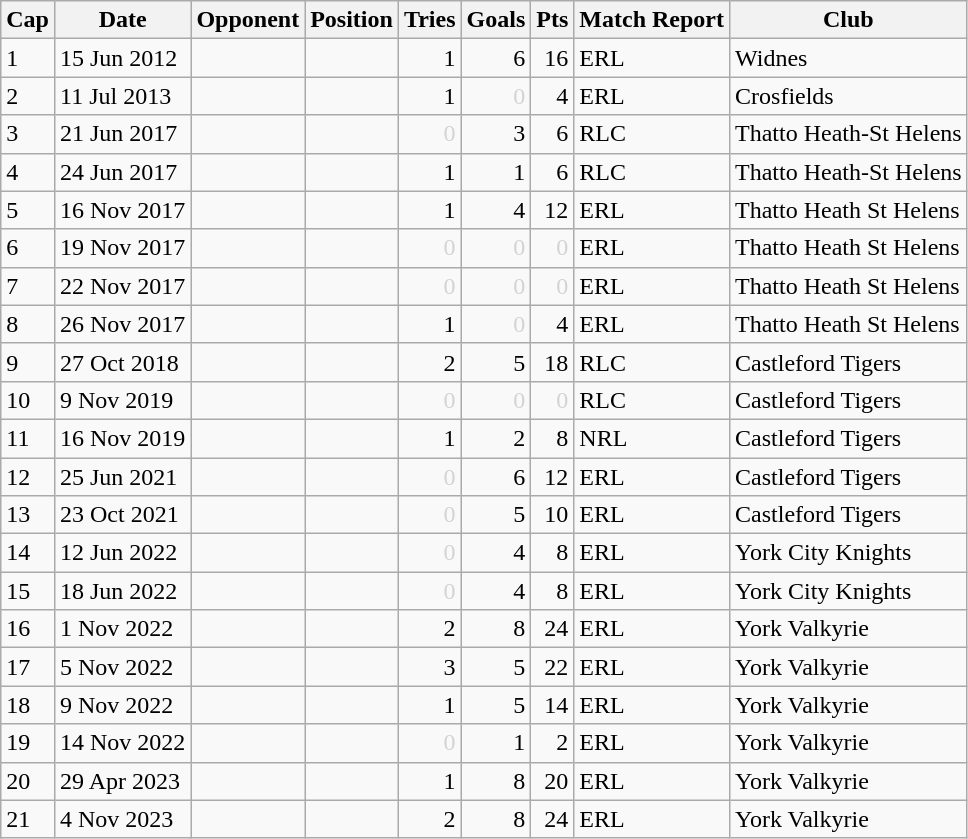<table class=wikitable>
<tr>
<th>Cap</th>
<th>Date</th>
<th>Opponent</th>
<th>Position</th>
<th>Tries</th>
<th>Goals</th>
<th>Pts</th>
<th>Match Report</th>
<th>Club</th>
</tr>
<tr>
<td>1</td>
<td>15 Jun 2012</td>
<td></td>
<td></td>
<td align=right>1</td>
<td align=right>6</td>
<td align=right>16</td>
<td>ERL</td>
<td>Widnes</td>
</tr>
<tr>
<td>2</td>
<td>11 Jul 2013</td>
<td></td>
<td></td>
<td align=right>1</td>
<td align=right style="color:lightgray">0</td>
<td align=right>4</td>
<td>ERL</td>
<td>Crosfields</td>
</tr>
<tr>
<td>3</td>
<td>21 Jun 2017</td>
<td></td>
<td></td>
<td align=right style="color:lightgray">0</td>
<td align=right>3</td>
<td align=right>6</td>
<td>RLC</td>
<td>Thatto Heath-St Helens</td>
</tr>
<tr>
<td>4</td>
<td>24 Jun 2017</td>
<td></td>
<td></td>
<td align=right>1</td>
<td align=right>1</td>
<td align=right>6</td>
<td>RLC</td>
<td>Thatto Heath-St Helens</td>
</tr>
<tr>
<td>5</td>
<td>16 Nov 2017</td>
<td></td>
<td></td>
<td align=right>1</td>
<td align=right>4</td>
<td align=right>12</td>
<td>ERL</td>
<td>Thatto Heath St Helens</td>
</tr>
<tr>
<td>6</td>
<td>19 Nov 2017</td>
<td></td>
<td></td>
<td align=right style="color:lightgray">0</td>
<td align=right style="color:lightgray">0</td>
<td align=right style="color:lightgray">0</td>
<td>ERL</td>
<td>Thatto Heath St Helens</td>
</tr>
<tr>
<td>7</td>
<td>22 Nov 2017</td>
<td></td>
<td></td>
<td align=right style="color:lightgray">0</td>
<td align=right style="color:lightgray">0</td>
<td align=right style="color:lightgray">0</td>
<td>ERL</td>
<td>Thatto Heath St Helens</td>
</tr>
<tr>
<td>8</td>
<td>26 Nov 2017</td>
<td></td>
<td></td>
<td align=right>1</td>
<td align=right style="color:lightgray">0</td>
<td align=right>4</td>
<td>ERL</td>
<td>Thatto Heath St Helens</td>
</tr>
<tr>
<td>9</td>
<td>27 Oct 2018</td>
<td></td>
<td></td>
<td align=right>2</td>
<td align=right>5</td>
<td align=right>18</td>
<td>RLC</td>
<td>Castleford Tigers</td>
</tr>
<tr>
<td>10</td>
<td>9 Nov 2019</td>
<td></td>
<td></td>
<td align=right style="color:lightgray">0</td>
<td align=right style="color:lightgray">0</td>
<td align=right style="color:lightgray">0</td>
<td>RLC</td>
<td>Castleford Tigers</td>
</tr>
<tr>
<td>11</td>
<td>16 Nov 2019</td>
<td></td>
<td></td>
<td align=right>1</td>
<td align=right>2</td>
<td align=right>8</td>
<td>NRL</td>
<td>Castleford Tigers</td>
</tr>
<tr>
<td>12</td>
<td>25 Jun 2021</td>
<td></td>
<td></td>
<td align=right style="color:lightgray">0</td>
<td align=right>6</td>
<td align=right>12</td>
<td>ERL</td>
<td>Castleford Tigers</td>
</tr>
<tr>
<td>13</td>
<td>23 Oct 2021</td>
<td></td>
<td></td>
<td align=right style="color:lightgray">0</td>
<td align=right>5</td>
<td align=right>10</td>
<td>ERL</td>
<td>Castleford Tigers</td>
</tr>
<tr>
<td>14</td>
<td>12 Jun 2022</td>
<td></td>
<td></td>
<td align=right style="color:lightgray">0</td>
<td align=right>4</td>
<td align=right>8</td>
<td>ERL</td>
<td>York City Knights</td>
</tr>
<tr>
<td>15</td>
<td>18 Jun 2022</td>
<td></td>
<td></td>
<td align=right style="color:lightgray">0</td>
<td align=right>4</td>
<td align=right>8</td>
<td>ERL</td>
<td>York City Knights</td>
</tr>
<tr>
<td>16</td>
<td>1 Nov 2022</td>
<td></td>
<td></td>
<td align=right>2</td>
<td align=right>8</td>
<td align=right>24</td>
<td>ERL</td>
<td>York Valkyrie</td>
</tr>
<tr>
<td>17</td>
<td>5 Nov 2022</td>
<td></td>
<td></td>
<td align=right>3</td>
<td align=right>5</td>
<td align=right>22</td>
<td>ERL</td>
<td>York Valkyrie</td>
</tr>
<tr>
<td>18</td>
<td>9 Nov 2022</td>
<td></td>
<td></td>
<td align=right>1</td>
<td align=right>5</td>
<td align=right>14</td>
<td>ERL</td>
<td>York Valkyrie</td>
</tr>
<tr>
<td>19</td>
<td>14 Nov 2022</td>
<td></td>
<td></td>
<td align=right style="color:lightgray">0</td>
<td align=right>1</td>
<td align=right>2</td>
<td>ERL</td>
<td>York Valkyrie</td>
</tr>
<tr>
<td>20</td>
<td>29 Apr 2023</td>
<td></td>
<td></td>
<td align=right>1</td>
<td align=right>8</td>
<td align=right>20</td>
<td>ERL</td>
<td>York Valkyrie</td>
</tr>
<tr>
<td>21</td>
<td>4 Nov 2023</td>
<td></td>
<td></td>
<td align=right>2</td>
<td align=right>8</td>
<td align=right>24</td>
<td>ERL</td>
<td>York Valkyrie</td>
</tr>
</table>
